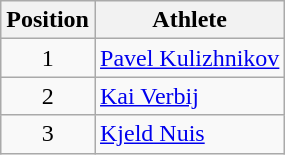<table class="wikitable">
<tr>
<th>Position</th>
<th>Athlete</th>
</tr>
<tr align="center">
<td>1</td>
<td align="left"> <a href='#'>Pavel Kulizhnikov</a></td>
</tr>
<tr align="center">
<td>2</td>
<td align="left"> <a href='#'>Kai Verbij</a></td>
</tr>
<tr align="center">
<td>3</td>
<td align="left"> <a href='#'>Kjeld Nuis</a></td>
</tr>
</table>
